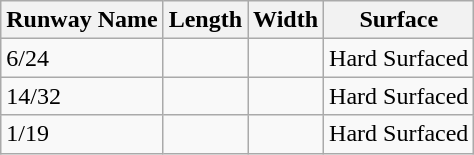<table class="wikitable">
<tr>
<th>Runway Name</th>
<th>Length</th>
<th>Width</th>
<th>Surface</th>
</tr>
<tr>
<td>6/24</td>
<td></td>
<td></td>
<td>Hard Surfaced</td>
</tr>
<tr>
<td>14/32</td>
<td></td>
<td></td>
<td>Hard Surfaced</td>
</tr>
<tr>
<td>1/19</td>
<td></td>
<td></td>
<td>Hard Surfaced</td>
</tr>
</table>
